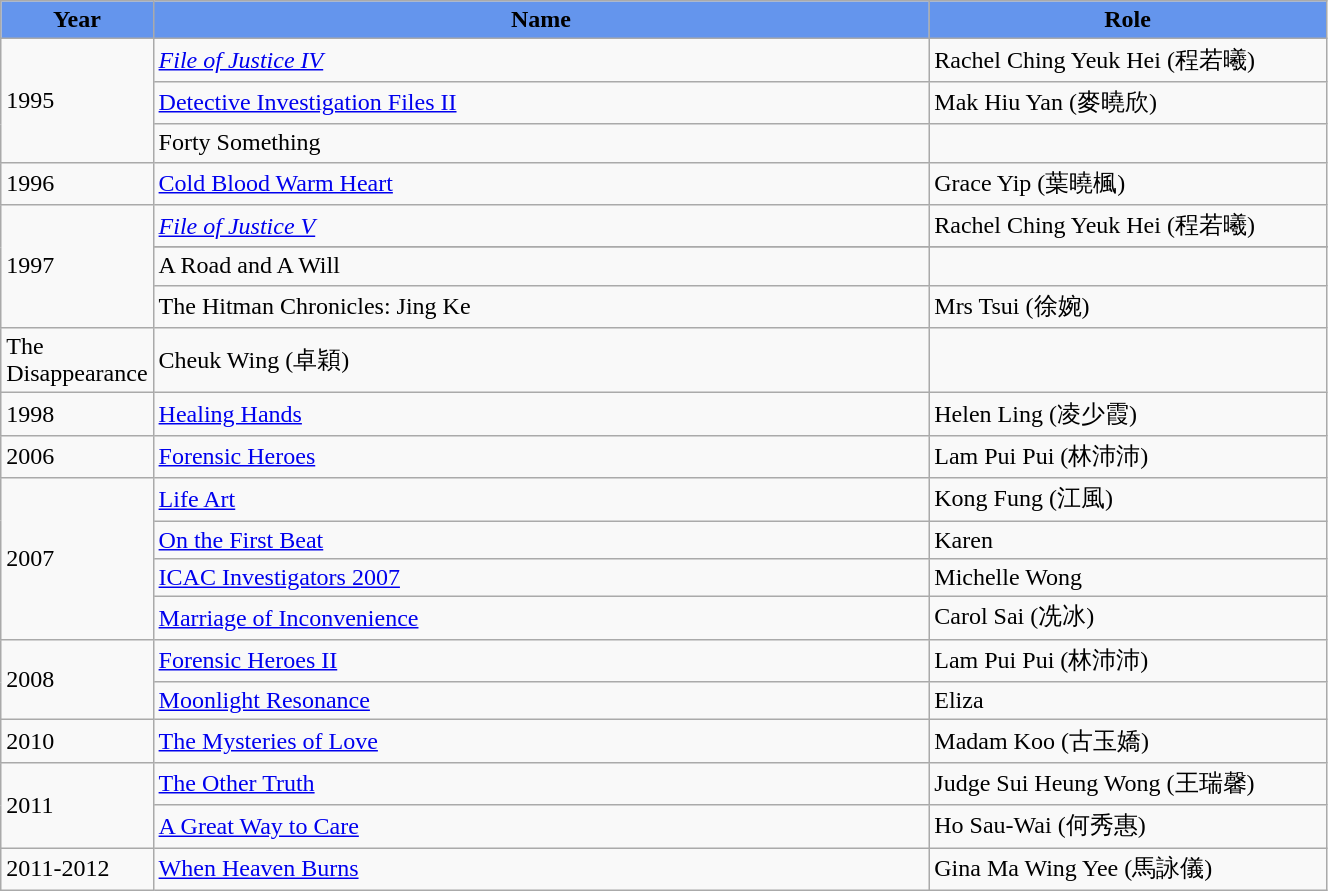<table class="wikitable" width="70%">
<tr style="background:cornflowerblue; colour:white" align=center>
<td style="width:9%"><strong>Year</strong></td>
<td><strong>Name</strong></td>
<td style="width:30%"><strong>Role</strong></td>
</tr>
<tr>
<td rowspan="3">1995</td>
<td><em><a href='#'>File of Justice IV</a></em></td>
<td>Rachel Ching Yeuk Hei (程若曦)</td>
</tr>
<tr>
<td><a href='#'>Detective Investigation Files II</a></td>
<td>Mak Hiu Yan (麥曉欣)</td>
</tr>
<tr>
<td>Forty Something</td>
<td></td>
</tr>
<tr>
<td>1996</td>
<td><a href='#'>Cold Blood Warm Heart</a></td>
<td>Grace Yip (葉曉楓)</td>
</tr>
<tr>
<td rowspan="4">1997</td>
<td><em><a href='#'>File of Justice V</a></em></td>
<td>Rachel Ching Yeuk Hei (程若曦)</td>
</tr>
<tr>
</tr>
<tr>
<td>A Road and A Will</td>
<td></td>
</tr>
<tr>
<td>The Hitman Chronicles: Jing Ke</td>
<td>Mrs Tsui (徐婉)</td>
</tr>
<tr>
<td>The Disappearance</td>
<td>Cheuk Wing (卓穎)</td>
</tr>
<tr>
<td>1998</td>
<td><a href='#'>Healing Hands</a></td>
<td>Helen Ling (凌少霞)</td>
</tr>
<tr>
<td>2006</td>
<td><a href='#'>Forensic Heroes</a></td>
<td>Lam Pui Pui (林沛沛)</td>
</tr>
<tr>
<td rowspan="4">2007</td>
<td><a href='#'>Life Art</a></td>
<td>Kong Fung (江風)</td>
</tr>
<tr>
<td><a href='#'>On the First Beat</a></td>
<td>Karen</td>
</tr>
<tr>
<td><a href='#'>ICAC Investigators 2007</a></td>
<td>Michelle Wong</td>
</tr>
<tr>
<td><a href='#'>Marriage of Inconvenience</a></td>
<td>Carol Sai (冼冰)</td>
</tr>
<tr>
<td rowspan="2">2008</td>
<td><a href='#'>Forensic Heroes II</a></td>
<td>Lam Pui Pui (林沛沛)</td>
</tr>
<tr>
<td><a href='#'>Moonlight Resonance</a></td>
<td>Eliza</td>
</tr>
<tr>
<td>2010</td>
<td><a href='#'>The Mysteries of Love</a></td>
<td>Madam Koo (古玉嬌)</td>
</tr>
<tr>
<td rowspan="2">2011</td>
<td><a href='#'>The Other Truth</a></td>
<td>Judge Sui Heung Wong (王瑞馨)</td>
</tr>
<tr>
<td><a href='#'>A Great Way to Care</a></td>
<td>Ho Sau-Wai (何秀惠)</td>
</tr>
<tr>
<td>2011-2012</td>
<td><a href='#'>When Heaven Burns</a></td>
<td>Gina Ma Wing Yee (馬詠儀)</td>
</tr>
</table>
